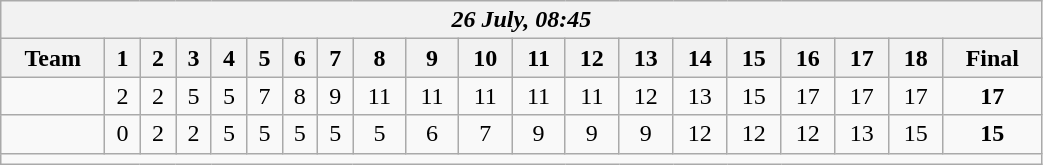<table class=wikitable style="text-align:center; width: 55%">
<tr>
<th colspan=20><em>26 July, 08:45</em></th>
</tr>
<tr>
<th>Team</th>
<th>1</th>
<th>2</th>
<th>3</th>
<th>4</th>
<th>5</th>
<th>6</th>
<th>7</th>
<th>8</th>
<th>9</th>
<th>10</th>
<th>11</th>
<th>12</th>
<th>13</th>
<th>14</th>
<th>15</th>
<th>16</th>
<th>17</th>
<th>18</th>
<th>Final</th>
</tr>
<tr>
<td align=left><strong></strong></td>
<td>2</td>
<td>2</td>
<td>5</td>
<td>5</td>
<td>7</td>
<td>8</td>
<td>9</td>
<td>11</td>
<td>11</td>
<td>11</td>
<td>11</td>
<td>11</td>
<td>12</td>
<td>13</td>
<td>15</td>
<td>17</td>
<td>17</td>
<td>17</td>
<td><strong>17</strong></td>
</tr>
<tr>
<td align=left></td>
<td>0</td>
<td>2</td>
<td>2</td>
<td>5</td>
<td>5</td>
<td>5</td>
<td>5</td>
<td>5</td>
<td>6</td>
<td>7</td>
<td>9</td>
<td>9</td>
<td>9</td>
<td>12</td>
<td>12</td>
<td>12</td>
<td>13</td>
<td>15</td>
<td><strong>15</strong></td>
</tr>
<tr>
<td colspan=20></td>
</tr>
</table>
